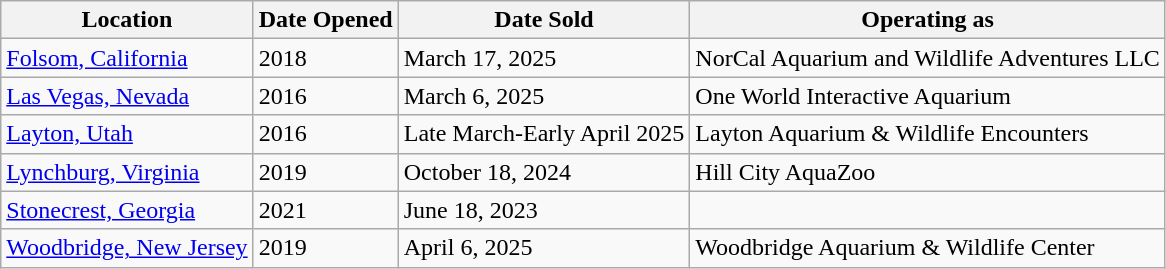<table class="wikitable">
<tr>
<th>Location</th>
<th>Date Opened</th>
<th>Date Sold</th>
<th>Operating as</th>
</tr>
<tr>
<td><a href='#'>Folsom, California</a></td>
<td>2018</td>
<td>March 17, 2025</td>
<td>NorCal Aquarium and Wildlife Adventures LLC</td>
</tr>
<tr>
<td><a href='#'>Las Vegas, Nevada</a></td>
<td>2016</td>
<td>March 6, 2025</td>
<td>One World Interactive Aquarium</td>
</tr>
<tr>
<td><a href='#'>Layton, Utah</a></td>
<td>2016</td>
<td>Late March-Early April 2025</td>
<td>Layton Aquarium & Wildlife Encounters</td>
</tr>
<tr>
<td><a href='#'>Lynchburg, Virginia</a></td>
<td>2019</td>
<td>October 18, 2024</td>
<td>Hill City AquaZoo</td>
</tr>
<tr>
<td><a href='#'>Stonecrest, Georgia</a></td>
<td>2021</td>
<td>June 18, 2023</td>
<td></td>
</tr>
<tr>
<td><a href='#'>Woodbridge, New Jersey</a></td>
<td>2019</td>
<td>April 6, 2025</td>
<td>Woodbridge Aquarium & Wildlife Center</td>
</tr>
</table>
